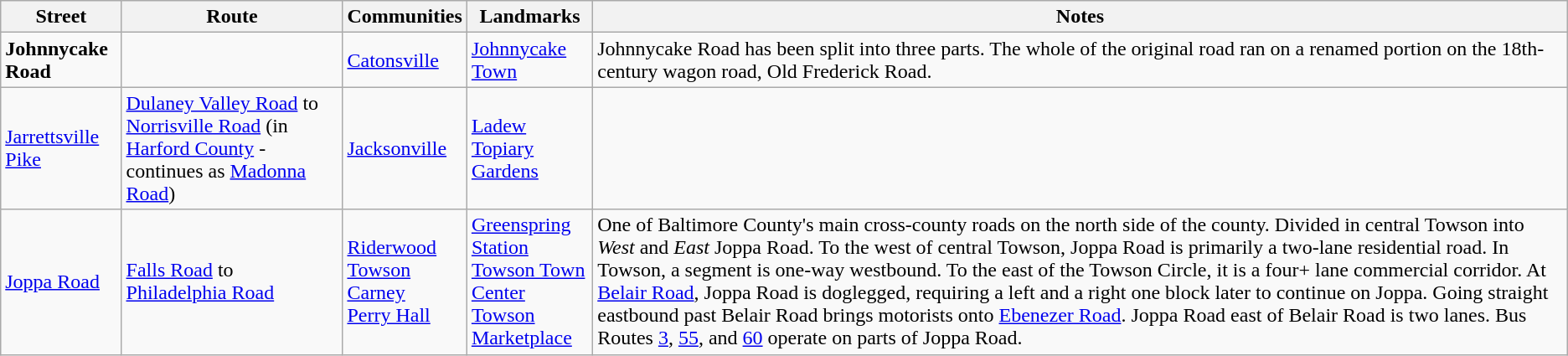<table class="wikitable">
<tr>
<th>Street</th>
<th>Route</th>
<th>Communities</th>
<th>Landmarks</th>
<th>Notes</th>
</tr>
<tr>
<td><strong>Johnnycake Road</strong></td>
<td></td>
<td><a href='#'>Catonsville</a></td>
<td><a href='#'>Johnnycake Town</a></td>
<td>Johnnycake Road has been split into three parts. The whole of the original road ran on a renamed portion on the 18th-century wagon road, Old Frederick Road.</td>
</tr>
<tr>
<td><a href='#'>Jarrettsville Pike</a></td>
<td><a href='#'>Dulaney Valley Road</a> to <a href='#'>Norrisville Road</a> (in <a href='#'>Harford County</a> - continues as <a href='#'>Madonna Road</a>)</td>
<td><a href='#'>Jacksonville</a></td>
<td><a href='#'>Ladew Topiary Gardens</a></td>
<td></td>
</tr>
<tr>
<td><a href='#'>Joppa Road</a></td>
<td><a href='#'>Falls Road</a> to <a href='#'>Philadelphia Road</a></td>
<td><a href='#'>Riderwood</a><br><a href='#'>Towson</a><br><a href='#'>Carney</a><br><a href='#'>Perry Hall</a></td>
<td><a href='#'>Greenspring Station</a><br><a href='#'>Towson Town Center</a><br><a href='#'>Towson Marketplace</a></td>
<td>One of Baltimore County's main cross-county roads on the north side of the county. Divided in central Towson into <em>West</em> and <em>East</em> Joppa Road. To the west of central Towson, Joppa Road is primarily a two-lane residential road. In Towson, a segment is one-way westbound. To the east of the Towson Circle, it is a four+ lane commercial corridor. At <a href='#'>Belair Road</a>, Joppa Road is doglegged, requiring a left and a right one block later to continue on Joppa. Going straight eastbound past Belair Road brings motorists onto <a href='#'>Ebenezer Road</a>. Joppa Road east of Belair Road is two lanes. Bus Routes <a href='#'>3</a>, <a href='#'>55</a>, and <a href='#'>60</a> operate on parts of Joppa Road.</td>
</tr>
</table>
